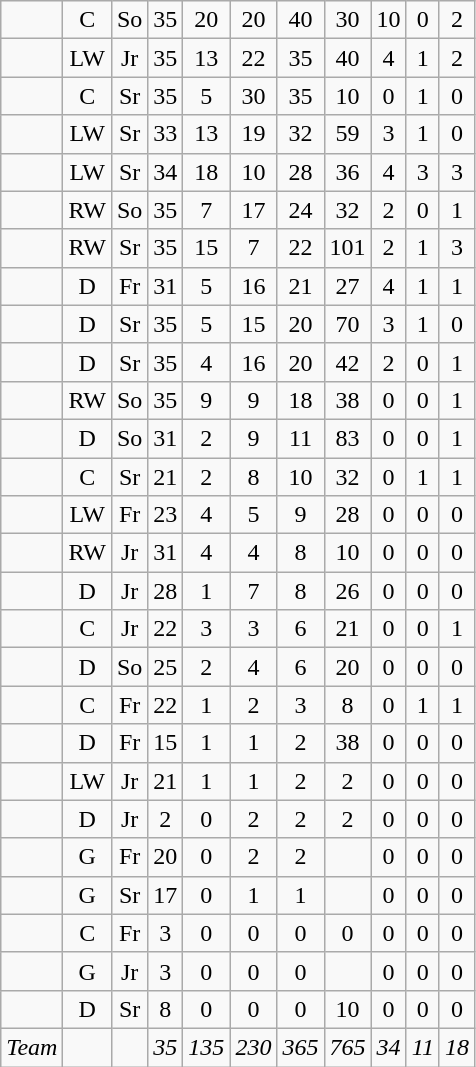<table class="wikitable sortable" style="text-align:center">
<tr>
<td align=left></td>
<td>C</td>
<td>So</td>
<td>35</td>
<td>20</td>
<td>20</td>
<td>40</td>
<td>30</td>
<td>10</td>
<td>0</td>
<td>2</td>
</tr>
<tr>
<td align=left></td>
<td>LW</td>
<td>Jr</td>
<td>35</td>
<td>13</td>
<td>22</td>
<td>35</td>
<td>40</td>
<td>4</td>
<td>1</td>
<td>2</td>
</tr>
<tr>
<td align=left></td>
<td>C</td>
<td>Sr</td>
<td>35</td>
<td>5</td>
<td>30</td>
<td>35</td>
<td>10</td>
<td>0</td>
<td>1</td>
<td>0</td>
</tr>
<tr>
<td align=left></td>
<td>LW</td>
<td>Sr</td>
<td>33</td>
<td>13</td>
<td>19</td>
<td>32</td>
<td>59</td>
<td>3</td>
<td>1</td>
<td>0</td>
</tr>
<tr>
<td align=left></td>
<td>LW</td>
<td>Sr</td>
<td>34</td>
<td>18</td>
<td>10</td>
<td>28</td>
<td>36</td>
<td>4</td>
<td>3</td>
<td>3</td>
</tr>
<tr>
<td align=left></td>
<td>RW</td>
<td>So</td>
<td>35</td>
<td>7</td>
<td>17</td>
<td>24</td>
<td>32</td>
<td>2</td>
<td>0</td>
<td>1</td>
</tr>
<tr>
<td align=left></td>
<td>RW</td>
<td>Sr</td>
<td>35</td>
<td>15</td>
<td>7</td>
<td>22</td>
<td>101</td>
<td>2</td>
<td>1</td>
<td>3</td>
</tr>
<tr>
<td align=left></td>
<td>D</td>
<td>Fr</td>
<td>31</td>
<td>5</td>
<td>16</td>
<td>21</td>
<td>27</td>
<td>4</td>
<td>1</td>
<td>1</td>
</tr>
<tr>
<td align=left></td>
<td>D</td>
<td>Sr</td>
<td>35</td>
<td>5</td>
<td>15</td>
<td>20</td>
<td>70</td>
<td>3</td>
<td>1</td>
<td>0</td>
</tr>
<tr>
<td align=left></td>
<td>D</td>
<td>Sr</td>
<td>35</td>
<td>4</td>
<td>16</td>
<td>20</td>
<td>42</td>
<td>2</td>
<td>0</td>
<td>1</td>
</tr>
<tr>
<td align=left></td>
<td>RW</td>
<td>So</td>
<td>35</td>
<td>9</td>
<td>9</td>
<td>18</td>
<td>38</td>
<td>0</td>
<td>0</td>
<td>1</td>
</tr>
<tr>
<td align=left></td>
<td>D</td>
<td>So</td>
<td>31</td>
<td>2</td>
<td>9</td>
<td>11</td>
<td>83</td>
<td>0</td>
<td>0</td>
<td>1</td>
</tr>
<tr>
<td align=left></td>
<td>C</td>
<td>Sr</td>
<td>21</td>
<td>2</td>
<td>8</td>
<td>10</td>
<td>32</td>
<td>0</td>
<td>1</td>
<td>1</td>
</tr>
<tr>
<td align=left></td>
<td>LW</td>
<td>Fr</td>
<td>23</td>
<td>4</td>
<td>5</td>
<td>9</td>
<td>28</td>
<td>0</td>
<td>0</td>
<td>0</td>
</tr>
<tr>
<td align=left></td>
<td>RW</td>
<td>Jr</td>
<td>31</td>
<td>4</td>
<td>4</td>
<td>8</td>
<td>10</td>
<td>0</td>
<td>0</td>
<td>0</td>
</tr>
<tr>
<td align=left></td>
<td>D</td>
<td>Jr</td>
<td>28</td>
<td>1</td>
<td>7</td>
<td>8</td>
<td>26</td>
<td>0</td>
<td>0</td>
<td>0</td>
</tr>
<tr>
<td align=left></td>
<td>C</td>
<td>Jr</td>
<td>22</td>
<td>3</td>
<td>3</td>
<td>6</td>
<td>21</td>
<td>0</td>
<td>0</td>
<td>1</td>
</tr>
<tr>
<td align=left></td>
<td>D</td>
<td>So</td>
<td>25</td>
<td>2</td>
<td>4</td>
<td>6</td>
<td>20</td>
<td>0</td>
<td>0</td>
<td>0</td>
</tr>
<tr>
<td align=left></td>
<td>C</td>
<td>Fr</td>
<td>22</td>
<td>1</td>
<td>2</td>
<td>3</td>
<td>8</td>
<td>0</td>
<td>1</td>
<td>1</td>
</tr>
<tr>
<td align=left></td>
<td>D</td>
<td>Fr</td>
<td>15</td>
<td>1</td>
<td>1</td>
<td>2</td>
<td>38</td>
<td>0</td>
<td>0</td>
<td>0</td>
</tr>
<tr>
<td align=left></td>
<td>LW</td>
<td>Jr</td>
<td>21</td>
<td>1</td>
<td>1</td>
<td>2</td>
<td>2</td>
<td>0</td>
<td>0</td>
<td>0</td>
</tr>
<tr>
<td align=left></td>
<td>D</td>
<td>Jr</td>
<td>2</td>
<td>0</td>
<td>2</td>
<td>2</td>
<td>2</td>
<td>0</td>
<td>0</td>
<td>0</td>
</tr>
<tr>
<td align=left></td>
<td>G</td>
<td>Fr</td>
<td>20</td>
<td>0</td>
<td>2</td>
<td>2</td>
<td></td>
<td>0</td>
<td>0</td>
<td>0</td>
</tr>
<tr>
<td align=left></td>
<td>G</td>
<td>Sr</td>
<td>17</td>
<td>0</td>
<td>1</td>
<td>1</td>
<td></td>
<td>0</td>
<td>0</td>
<td>0</td>
</tr>
<tr>
<td align=left></td>
<td>C</td>
<td>Fr</td>
<td>3</td>
<td>0</td>
<td>0</td>
<td>0</td>
<td>0</td>
<td>0</td>
<td>0</td>
<td>0</td>
</tr>
<tr>
<td align=left></td>
<td>G</td>
<td>Jr</td>
<td>3</td>
<td>0</td>
<td>0</td>
<td>0</td>
<td></td>
<td>0</td>
<td>0</td>
<td>0</td>
</tr>
<tr>
<td align=left></td>
<td>D</td>
<td>Sr</td>
<td>8</td>
<td>0</td>
<td>0</td>
<td>0</td>
<td>10</td>
<td>0</td>
<td>0</td>
<td>0</td>
</tr>
<tr class="sortbottom">
<td align=left><em>Team</em></td>
<td></td>
<td></td>
<td><em>35</em></td>
<td><em>135</em></td>
<td><em>230</em></td>
<td><em>365</em></td>
<td><em>765</em></td>
<td><em>34</em></td>
<td><em>11</em></td>
<td><em>18</em></td>
</tr>
</table>
